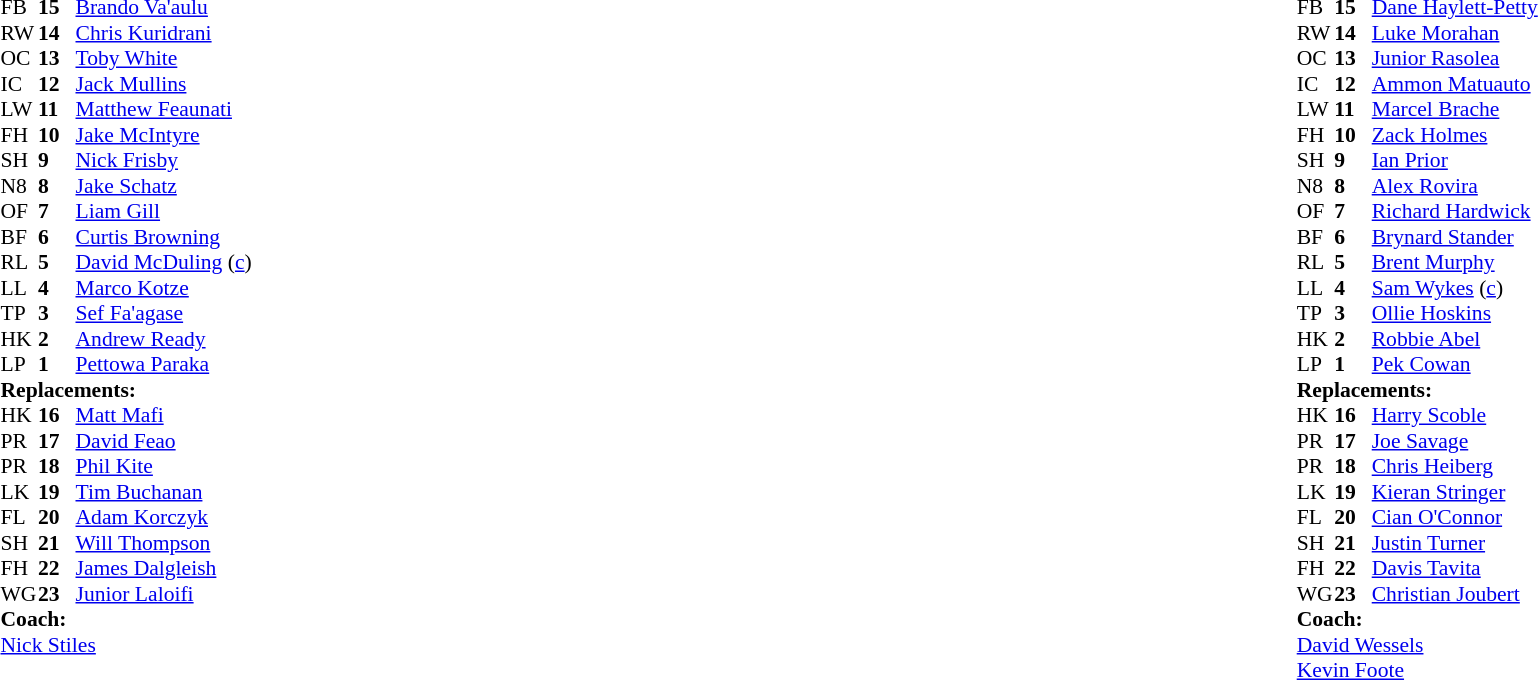<table width="100%">
<tr>
<td valign="top" width="50%"><br><table style="font-size: 90%" cellspacing="0" cellpadding="0">
<tr>
<th width="25"></th>
<th width="25"></th>
</tr>
<tr>
<td>FB</td>
<td><strong>15</strong></td>
<td><a href='#'>Brando Va'aulu</a></td>
</tr>
<tr>
<td>RW</td>
<td><strong>14</strong></td>
<td><a href='#'>Chris Kuridrani</a></td>
</tr>
<tr>
<td>OC</td>
<td><strong>13</strong></td>
<td><a href='#'>Toby White</a></td>
<td></td>
</tr>
<tr>
<td>IC</td>
<td><strong>12</strong></td>
<td><a href='#'>Jack Mullins</a></td>
</tr>
<tr>
<td>LW</td>
<td><strong>11</strong></td>
<td><a href='#'>Matthew Feaunati</a></td>
<td></td>
<td></td>
</tr>
<tr>
<td>FH</td>
<td><strong>10</strong></td>
<td><a href='#'>Jake McIntyre</a></td>
<td></td>
<td></td>
</tr>
<tr>
<td>SH</td>
<td><strong>9</strong></td>
<td><a href='#'>Nick Frisby</a></td>
</tr>
<tr>
<td>N8</td>
<td><strong>8</strong></td>
<td><a href='#'>Jake Schatz</a></td>
</tr>
<tr>
<td>OF</td>
<td><strong>7</strong></td>
<td><a href='#'>Liam Gill</a></td>
</tr>
<tr>
<td>BF</td>
<td><strong>6</strong></td>
<td><a href='#'>Curtis Browning</a></td>
<td></td>
<td></td>
</tr>
<tr>
<td>RL</td>
<td><strong>5</strong></td>
<td><a href='#'>David McDuling</a> (<a href='#'>c</a>)</td>
</tr>
<tr>
<td>LL</td>
<td><strong>4</strong></td>
<td><a href='#'>Marco Kotze</a></td>
<td></td>
<td></td>
</tr>
<tr>
<td>TP</td>
<td><strong>3</strong></td>
<td><a href='#'>Sef Fa'agase</a></td>
<td></td>
<td></td>
</tr>
<tr>
<td>HK</td>
<td><strong>2</strong></td>
<td><a href='#'>Andrew Ready</a></td>
</tr>
<tr>
<td>LP</td>
<td><strong>1</strong></td>
<td><a href='#'>Pettowa Paraka</a></td>
<td></td>
<td></td>
</tr>
<tr>
<td colspan=3><strong>Replacements:</strong></td>
</tr>
<tr>
<td>HK</td>
<td><strong>16</strong></td>
<td><a href='#'>Matt Mafi</a></td>
</tr>
<tr>
<td>PR</td>
<td><strong>17</strong></td>
<td><a href='#'>David Feao</a></td>
<td></td>
<td></td>
</tr>
<tr>
<td>PR</td>
<td><strong>18</strong></td>
<td><a href='#'>Phil Kite</a></td>
<td></td>
<td></td>
</tr>
<tr>
<td>LK</td>
<td><strong>19</strong></td>
<td><a href='#'>Tim Buchanan</a></td>
<td></td>
<td></td>
</tr>
<tr>
<td>FL</td>
<td><strong>20</strong></td>
<td><a href='#'>Adam Korczyk</a></td>
<td></td>
<td></td>
</tr>
<tr>
<td>SH</td>
<td><strong>21</strong></td>
<td><a href='#'>Will Thompson</a></td>
</tr>
<tr>
<td>FH</td>
<td><strong>22</strong></td>
<td><a href='#'>James Dalgleish</a></td>
<td></td>
<td></td>
</tr>
<tr>
<td>WG</td>
<td><strong>23</strong></td>
<td><a href='#'>Junior Laloifi</a></td>
<td></td>
<td></td>
</tr>
<tr>
<td colspan=3><strong>Coach:</strong></td>
</tr>
<tr>
<td colspan="4"> <a href='#'>Nick Stiles</a></td>
</tr>
</table>
</td>
<td valign="top" width="50%"><br><table style="font-size: 90%" cellspacing="0" cellpadding="0" align="center">
<tr>
<td colspan="4"></td>
</tr>
<tr>
<th width="25"></th>
<th width="25"></th>
</tr>
<tr>
<td>FB</td>
<td><strong>15</strong></td>
<td><a href='#'>Dane Haylett-Petty</a></td>
</tr>
<tr>
<td>RW</td>
<td><strong>14</strong></td>
<td><a href='#'>Luke Morahan</a></td>
</tr>
<tr>
<td>OC</td>
<td><strong>13</strong></td>
<td><a href='#'>Junior Rasolea</a></td>
</tr>
<tr>
<td>IC</td>
<td><strong>12</strong></td>
<td><a href='#'>Ammon Matuauto</a></td>
<td></td>
<td></td>
</tr>
<tr>
<td>LW</td>
<td><strong>11</strong></td>
<td><a href='#'>Marcel Brache</a></td>
</tr>
<tr>
<td>FH</td>
<td><strong>10</strong></td>
<td><a href='#'>Zack Holmes</a></td>
</tr>
<tr>
<td>SH</td>
<td><strong>9</strong></td>
<td><a href='#'>Ian Prior</a></td>
<td></td>
<td></td>
</tr>
<tr>
<td>N8</td>
<td><strong>8</strong></td>
<td><a href='#'>Alex Rovira</a></td>
</tr>
<tr>
<td>OF</td>
<td><strong>7</strong></td>
<td><a href='#'>Richard Hardwick</a></td>
</tr>
<tr>
<td>BF</td>
<td><strong>6</strong></td>
<td><a href='#'>Brynard Stander</a></td>
<td></td>
<td></td>
</tr>
<tr>
<td>RL</td>
<td><strong>5</strong></td>
<td><a href='#'>Brent Murphy</a></td>
<td></td>
<td></td>
</tr>
<tr>
<td>LL</td>
<td><strong>4</strong></td>
<td><a href='#'>Sam Wykes</a> (<a href='#'>c</a>)</td>
</tr>
<tr>
<td>TP</td>
<td><strong>3</strong></td>
<td><a href='#'>Ollie Hoskins</a></td>
</tr>
<tr>
<td>HK</td>
<td><strong>2</strong></td>
<td><a href='#'>Robbie Abel</a></td>
<td></td>
<td></td>
</tr>
<tr>
<td>LP</td>
<td><strong>1</strong></td>
<td><a href='#'>Pek Cowan</a></td>
<td></td>
<td></td>
</tr>
<tr>
<td colspan=3><strong>Replacements:</strong></td>
</tr>
<tr>
<td>HK</td>
<td><strong>16</strong></td>
<td><a href='#'>Harry Scoble</a></td>
<td></td>
<td></td>
</tr>
<tr>
<td>PR</td>
<td><strong>17</strong></td>
<td><a href='#'>Joe Savage</a></td>
<td></td>
<td></td>
</tr>
<tr>
<td>PR</td>
<td><strong>18</strong></td>
<td><a href='#'>Chris Heiberg</a></td>
</tr>
<tr>
<td>LK</td>
<td><strong>19</strong></td>
<td><a href='#'>Kieran Stringer</a></td>
<td></td>
<td></td>
</tr>
<tr>
<td>FL</td>
<td><strong>20</strong></td>
<td><a href='#'>Cian O'Connor</a></td>
<td></td>
<td></td>
</tr>
<tr>
<td>SH</td>
<td><strong>21</strong></td>
<td><a href='#'>Justin Turner</a></td>
<td></td>
<td></td>
</tr>
<tr>
<td>FH</td>
<td><strong>22</strong></td>
<td><a href='#'>Davis Tavita</a></td>
<td></td>
<td></td>
</tr>
<tr>
<td>WG</td>
<td><strong>23</strong></td>
<td><a href='#'>Christian Joubert</a></td>
</tr>
<tr>
<td colspan=3><strong>Coach:</strong></td>
</tr>
<tr>
<td colspan="4"> <a href='#'>David Wessels</a><br> <a href='#'>Kevin Foote</a></td>
</tr>
</table>
</td>
</tr>
</table>
